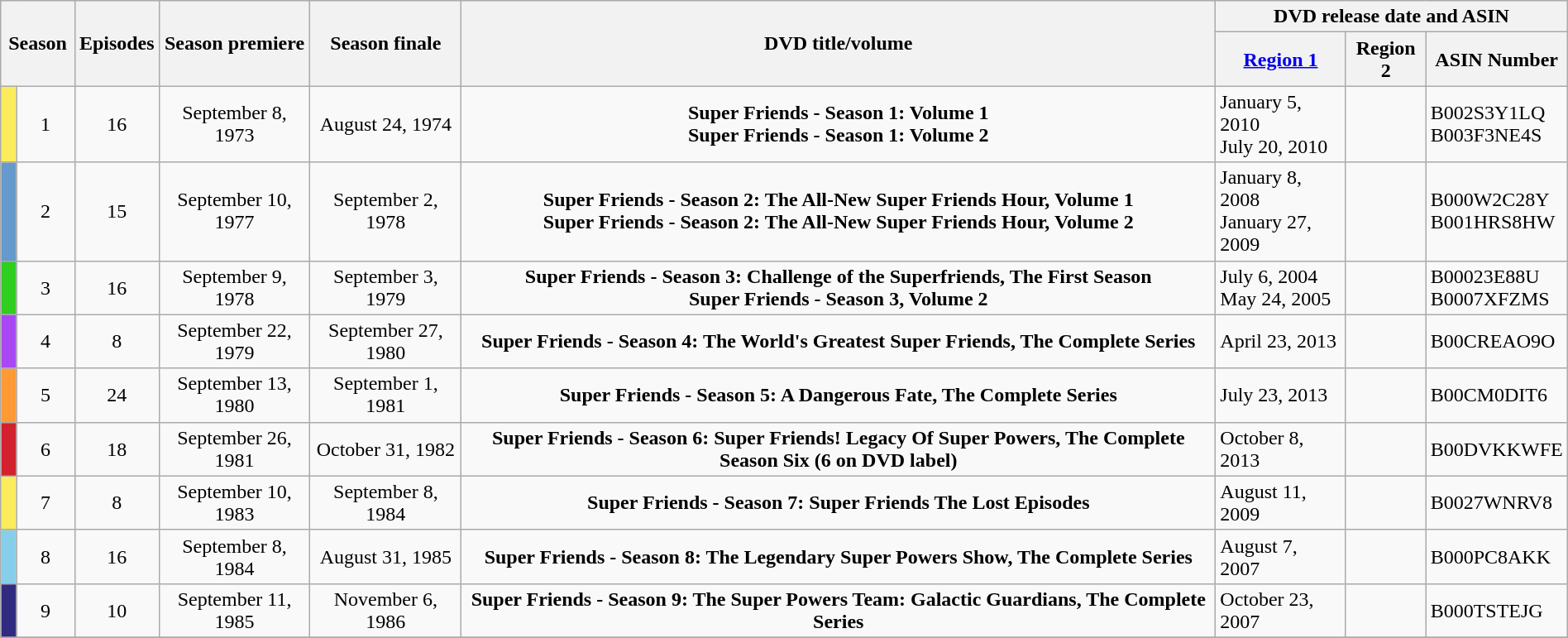<table class="wikitable" style="width:100%;">
<tr>
<th colspan="2" rowspan="2">Season</th>
<th rowspan="2">Episodes</th>
<th rowspan="2">Season premiere</th>
<th rowspan="2">Season finale</th>
<th rowspan="2">DVD title/volume</th>
<th colspan="4">DVD release date and ASIN</th>
</tr>
<tr>
<th><a href='#'>Region 1</a></th>
<th>Region 2</th>
<th>ASIN Number</th>
</tr>
<tr style="text-align: center;">
<td style="width:1%; background:#FBEC5C;"></td>
<td>1</td>
<td width=3%>16</td>
<td>September 8, 1973</td>
<td>August 24, 1974</td>
<td><strong>Super Friends - Season 1: Volume 1</strong><br><strong>Super Friends - Season 1: Volume 2</strong></td>
<td align=left>January 5, 2010<br>July 20, 2010</td>
<td align=left></td>
<td align=left>B002S3Y1LQ<br>B003F3NE4S</td>
</tr>
<tr style="text-align: center;">
<td style="background:#69c;"></td>
<td>2</td>
<td>15</td>
<td>September 10, 1977</td>
<td>September 2, 1978</td>
<td><strong>Super Friends - Season 2: The All-New Super Friends Hour, Volume 1</strong><br><strong>Super Friends - Season 2: The All-New Super Friends Hour, Volume 2</strong></td>
<td align=left>January 8, 2008<br>January 27, 2009</td>
<td align=left></td>
<td align=left>B000W2C28Y<br>B001HRS8HW</td>
</tr>
<tr style="text-align: center;">
<td style="background:#2fce1f;"></td>
<td>3</td>
<td>16</td>
<td>September 9, 1978</td>
<td>September 3, 1979</td>
<td><strong>Super Friends - Season 3: Challenge of the Superfriends, The First Season</strong><br><strong>Super Friends - Season 3, Volume 2</strong></td>
<td align=left>July 6, 2004<br>May 24, 2005</td>
<td align=left></td>
<td align=left>B00023E88U<br>B0007XFZMS</td>
</tr>
<tr style="text-align: center;">
<td style="background:#a847f3;"></td>
<td>4</td>
<td>8</td>
<td>September 22, 1979</td>
<td>September 27, 1980</td>
<td><strong>Super Friends - Season 4: The World's Greatest Super Friends, The Complete Series</strong></td>
<td align=left>April 23, 2013</td>
<td align=left></td>
<td align=left>B00CREAO9O</td>
</tr>
<tr style="text-align: center;">
<td style="background:#f93;"></td>
<td>5</td>
<td>24</td>
<td>September 13, 1980</td>
<td>September 1, 1981</td>
<td><strong>Super Friends - Season 5: A Dangerous Fate, The Complete Series</strong></td>
<td align=left>July 23, 2013</td>
<td align=left></td>
<td align=left>B00CM0DIT6</td>
</tr>
<tr style="text-align: center;">
<td style="background:#d3212d;"></td>
<td>6</td>
<td>18</td>
<td>September 26, 1981</td>
<td>October 31, 1982</td>
<td><strong>Super Friends - Season 6: Super Friends! Legacy Of Super Powers, The Complete Season Six (6 on DVD label)</strong></td>
<td align=left>October 8, 2013</td>
<td align=left></td>
<td align=left>B00DVKKWFE</td>
</tr>
<tr style="text-align: center;">
<td style="background:#fbec5d; height:10px; width:3px;"></td>
<td>7</td>
<td>8</td>
<td>September 10, 1983</td>
<td>September 8, 1984</td>
<td><strong>Super Friends - Season 7: Super Friends The Lost Episodes</strong></td>
<td align=left>August 11, 2009</td>
<td align=left></td>
<td align=left>B0027WNRV8</td>
</tr>
<tr style="text-align: center;">
<td style="background:skyBlue;"></td>
<td>8</td>
<td>16</td>
<td>September 8, 1984</td>
<td>August 31, 1985</td>
<td><strong>Super Friends - Season 8: The Legendary Super Powers Show, The Complete Series</strong></td>
<td align=left>August 7, 2007</td>
<td align=left></td>
<td align=left>B000PC8AKK</td>
</tr>
<tr style="text-align: center;">
<td style="background:#302a81; height:10px; width:3px;"></td>
<td>9</td>
<td>10</td>
<td>September 11, 1985</td>
<td>November 6, 1986</td>
<td><strong>Super Friends - Season 9: The Super Powers Team: Galactic Guardians, The Complete Series</strong></td>
<td align=left>October 23, 2007</td>
<td align=left></td>
<td align=left>B000TSTEJG</td>
</tr>
<tr>
</tr>
</table>
